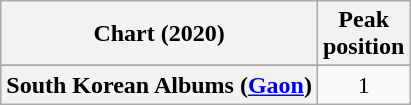<table class="wikitable plainrowheaders" style="text-align:center">
<tr>
<th scope="col">Chart (2020)</th>
<th scope="col">Peak<br>position</th>
</tr>
<tr>
</tr>
<tr>
</tr>
<tr>
<th scope="row">South Korean Albums (<a href='#'>Gaon</a>)</th>
<td>1</td>
</tr>
</table>
